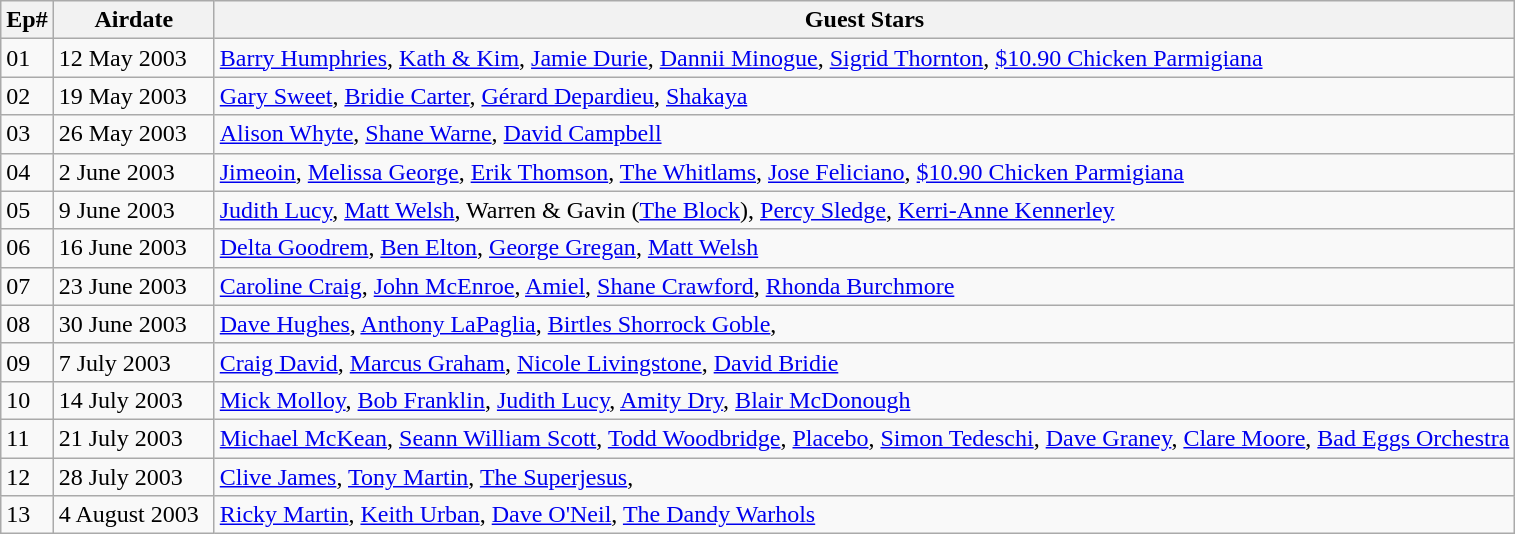<table class="wikitable">
<tr>
<th>Ep#</th>
<th scope="col" width="100">Airdate</th>
<th>Guest Stars</th>
</tr>
<tr>
<td>01</td>
<td>12 May 2003</td>
<td><a href='#'>Barry Humphries</a>, <a href='#'>Kath & Kim</a>, <a href='#'>Jamie Durie</a>, <a href='#'>Dannii Minogue</a>, <a href='#'>Sigrid Thornton</a>, <a href='#'>$10.90 Chicken Parmigiana</a></td>
</tr>
<tr>
<td>02</td>
<td>19 May 2003</td>
<td><a href='#'>Gary Sweet</a>, <a href='#'>Bridie Carter</a>, <a href='#'>Gérard Depardieu</a>, <a href='#'>Shakaya</a></td>
</tr>
<tr>
<td>03</td>
<td>26 May 2003</td>
<td><a href='#'>Alison Whyte</a>, <a href='#'>Shane Warne</a>, <a href='#'>David Campbell</a></td>
</tr>
<tr>
<td>04</td>
<td>2 June 2003</td>
<td><a href='#'>Jimeoin</a>, <a href='#'>Melissa George</a>, <a href='#'>Erik Thomson</a>, <a href='#'>The Whitlams</a>, <a href='#'>Jose Feliciano</a>, <a href='#'>$10.90 Chicken Parmigiana</a></td>
</tr>
<tr>
<td>05</td>
<td>9 June 2003</td>
<td><a href='#'>Judith Lucy</a>, <a href='#'>Matt Welsh</a>, Warren & Gavin (<a href='#'>The Block</a>), <a href='#'>Percy Sledge</a>, <a href='#'>Kerri-Anne Kennerley</a></td>
</tr>
<tr>
<td>06</td>
<td>16 June 2003</td>
<td><a href='#'>Delta Goodrem</a>, <a href='#'>Ben Elton</a>, <a href='#'>George Gregan</a>, <a href='#'>Matt Welsh</a></td>
</tr>
<tr>
<td>07</td>
<td>23 June 2003</td>
<td><a href='#'>Caroline Craig</a>, <a href='#'>John McEnroe</a>, <a href='#'>Amiel</a>, <a href='#'>Shane Crawford</a>, <a href='#'>Rhonda Burchmore</a></td>
</tr>
<tr>
<td>08</td>
<td>30 June 2003</td>
<td><a href='#'>Dave Hughes</a>, <a href='#'>Anthony LaPaglia</a>, <a href='#'>Birtles Shorrock Goble</a>,</td>
</tr>
<tr>
<td>09</td>
<td>7 July 2003</td>
<td><a href='#'>Craig David</a>, <a href='#'>Marcus Graham</a>, <a href='#'>Nicole Livingstone</a>, <a href='#'>David Bridie</a></td>
</tr>
<tr>
<td>10</td>
<td>14 July 2003</td>
<td><a href='#'>Mick Molloy</a>, <a href='#'>Bob Franklin</a>, <a href='#'>Judith Lucy</a>, <a href='#'>Amity Dry</a>, <a href='#'>Blair McDonough</a></td>
</tr>
<tr>
<td>11</td>
<td>21 July 2003</td>
<td><a href='#'>Michael McKean</a>, <a href='#'>Seann William Scott</a>, <a href='#'>Todd Woodbridge</a>, <a href='#'>Placebo</a>, <a href='#'>Simon Tedeschi</a>, <a href='#'>Dave Graney</a>, <a href='#'>Clare Moore</a>, <a href='#'>Bad Eggs Orchestra</a></td>
</tr>
<tr>
<td>12</td>
<td>28 July 2003</td>
<td><a href='#'>Clive James</a>, <a href='#'>Tony Martin</a>, <a href='#'>The Superjesus</a>,</td>
</tr>
<tr>
<td>13</td>
<td>4 August 2003</td>
<td><a href='#'>Ricky Martin</a>, <a href='#'>Keith Urban</a>, <a href='#'>Dave O'Neil</a>, <a href='#'>The Dandy Warhols</a></td>
</tr>
</table>
